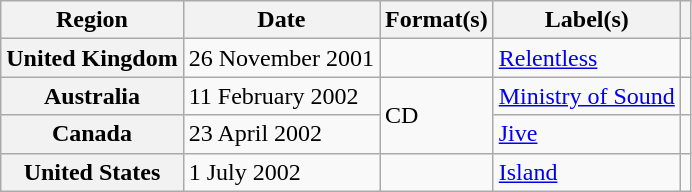<table class="wikitable plainrowheaders">
<tr>
<th scope="col">Region</th>
<th scope="col">Date</th>
<th scope="col">Format(s)</th>
<th scope="col">Label(s)</th>
<th scope="col"></th>
</tr>
<tr>
<th scope="row">United Kingdom</th>
<td>26 November 2001</td>
<td></td>
<td><a href='#'>Relentless</a></td>
<td></td>
</tr>
<tr>
<th scope="row">Australia</th>
<td>11 February 2002</td>
<td rowspan="2">CD</td>
<td><a href='#'>Ministry of Sound</a></td>
<td></td>
</tr>
<tr>
<th scope="row">Canada</th>
<td>23 April 2002</td>
<td><a href='#'>Jive</a></td>
<td></td>
</tr>
<tr>
<th scope="row">United States</th>
<td>1 July 2002</td>
<td></td>
<td><a href='#'>Island</a></td>
<td></td>
</tr>
</table>
